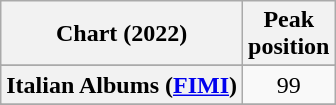<table class="wikitable sortable plainrowheaders" style="text-align:center">
<tr>
<th scope="col">Chart (2022)</th>
<th scope="col">Peak<br>position</th>
</tr>
<tr>
</tr>
<tr>
</tr>
<tr>
</tr>
<tr>
</tr>
<tr>
</tr>
<tr>
</tr>
<tr>
</tr>
<tr>
<th scope="row">Italian Albums (<a href='#'>FIMI</a>)</th>
<td>99</td>
</tr>
<tr>
</tr>
<tr>
</tr>
<tr>
</tr>
<tr>
</tr>
<tr>
</tr>
<tr>
</tr>
<tr>
</tr>
</table>
